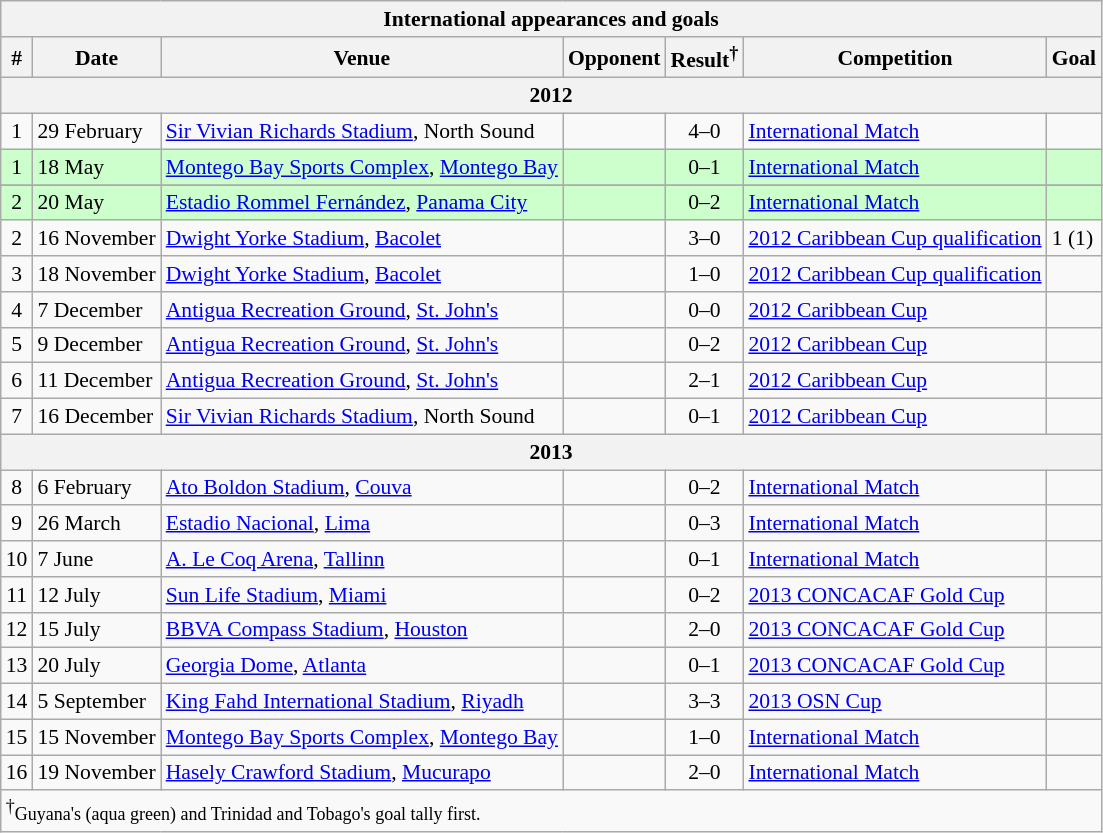<table class="wikitable collapsible collapsed" style="font-size:90%">
<tr>
<th colspan="7"><strong>International appearances and goals</strong></th>
</tr>
<tr>
<th>#</th>
<th>Date</th>
<th>Venue</th>
<th>Opponent</th>
<th>Result<sup>†</sup></th>
<th>Competition</th>
<th>Goal</th>
</tr>
<tr>
<th colspan="7" align=center><strong>2012</strong></th>
</tr>
<tr>
<td align=center>1</td>
<td>29 February</td>
<td><a href='#'>Sir Vivian Richards Stadium</a>, North Sound</td>
<td></td>
<td align=center>4–0</td>
<td><a href='#'>International Match</a></td>
<td></td>
</tr>
<tr style="background:#CCFFCC;">
<td align=center>1</td>
<td>18 May</td>
<td><a href='#'>Montego Bay Sports Complex</a>, <a href='#'>Montego Bay</a></td>
<td></td>
<td align=center>0–1</td>
<td><a href='#'>International Match</a></td>
<td></td>
</tr>
<tr>
</tr>
<tr style="background:#CCFFCC;">
<td align=center>2</td>
<td>20 May</td>
<td><a href='#'>Estadio Rommel Fernández</a>, <a href='#'>Panama City</a></td>
<td></td>
<td align=center>0–2</td>
<td><a href='#'>International Match</a></td>
<td></td>
</tr>
<tr>
<td align=center>2</td>
<td>16 November</td>
<td><a href='#'>Dwight Yorke Stadium</a>, <a href='#'>Bacolet</a></td>
<td></td>
<td align=center>3–0</td>
<td><a href='#'>2012 Caribbean Cup qualification</a></td>
<td>1 (1)</td>
</tr>
<tr>
<td align=center>3</td>
<td>18 November</td>
<td><a href='#'>Dwight Yorke Stadium</a>, <a href='#'>Bacolet</a></td>
<td></td>
<td align=center>1–0</td>
<td><a href='#'>2012 Caribbean Cup qualification</a></td>
<td></td>
</tr>
<tr>
<td align=center>4</td>
<td>7 December</td>
<td><a href='#'>Antigua Recreation Ground</a>, <a href='#'>St. John's</a></td>
<td></td>
<td align=center>0–0</td>
<td><a href='#'>2012 Caribbean Cup</a></td>
<td></td>
</tr>
<tr>
<td align=center>5</td>
<td>9 December</td>
<td><a href='#'>Antigua Recreation Ground</a>, <a href='#'>St. John's</a></td>
<td></td>
<td align=center>0–2</td>
<td><a href='#'>2012 Caribbean Cup</a></td>
<td></td>
</tr>
<tr>
<td align=center>6</td>
<td>11 December</td>
<td><a href='#'>Antigua Recreation Ground</a>, <a href='#'>St. John's</a></td>
<td></td>
<td align=center>2–1</td>
<td><a href='#'>2012 Caribbean Cup</a></td>
<td></td>
</tr>
<tr>
<td align=center>7</td>
<td>16 December</td>
<td><a href='#'>Sir Vivian Richards Stadium</a>, North Sound</td>
<td></td>
<td align=center>0–1</td>
<td><a href='#'>2012 Caribbean Cup</a></td>
<td></td>
</tr>
<tr>
<th colspan="7" align=center><strong>2013</strong></th>
</tr>
<tr>
<td align=center>8</td>
<td>6 February</td>
<td><a href='#'>Ato Boldon Stadium</a>, <a href='#'>Couva</a></td>
<td></td>
<td align=center>0–2</td>
<td><a href='#'>International Match</a></td>
<td></td>
</tr>
<tr>
<td align=center>9</td>
<td>26 March</td>
<td><a href='#'>Estadio Nacional</a>, <a href='#'>Lima</a></td>
<td></td>
<td align=center>0–3</td>
<td><a href='#'>International Match</a></td>
<td></td>
</tr>
<tr>
<td align=center>10</td>
<td>7 June</td>
<td><a href='#'>A. Le Coq Arena</a>, <a href='#'>Tallinn</a></td>
<td></td>
<td align=center>0–1</td>
<td><a href='#'>International Match</a></td>
<td></td>
</tr>
<tr>
<td align=center>11</td>
<td>12 July</td>
<td><a href='#'>Sun Life Stadium</a>, <a href='#'>Miami</a></td>
<td></td>
<td align=center>0–2</td>
<td><a href='#'>2013 CONCACAF Gold Cup</a></td>
<td></td>
</tr>
<tr>
<td align=center>12</td>
<td>15 July</td>
<td><a href='#'>BBVA Compass Stadium</a>, <a href='#'>Houston</a></td>
<td></td>
<td align=center>2–0</td>
<td><a href='#'>2013 CONCACAF Gold Cup</a></td>
<td></td>
</tr>
<tr>
<td align=center>13</td>
<td>20 July</td>
<td><a href='#'>Georgia Dome</a>, <a href='#'>Atlanta</a></td>
<td></td>
<td align=center>0–1</td>
<td><a href='#'>2013 CONCACAF Gold Cup</a></td>
<td></td>
</tr>
<tr>
<td align=center>14</td>
<td>5 September</td>
<td><a href='#'>King Fahd International Stadium</a>, <a href='#'>Riyadh</a></td>
<td></td>
<td align=center>3–3</td>
<td><a href='#'>2013 OSN Cup</a></td>
<td></td>
</tr>
<tr>
<td align=center>15</td>
<td>15 November</td>
<td><a href='#'>Montego Bay Sports Complex</a>, <a href='#'>Montego Bay</a></td>
<td></td>
<td align=center>1–0</td>
<td><a href='#'>International Match</a></td>
<td></td>
</tr>
<tr>
<td align=center>16</td>
<td>19 November</td>
<td><a href='#'>Hasely Crawford Stadium</a>, <a href='#'>Mucurapo</a></td>
<td></td>
<td align=center>2–0</td>
<td><a href='#'>International Match</a></td>
<td></td>
</tr>
<tr>
<td colspan="7"><sup>†</sup><small>Guyana's (aqua green) and Trinidad and Tobago's goal tally first.</small></td>
</tr>
</table>
